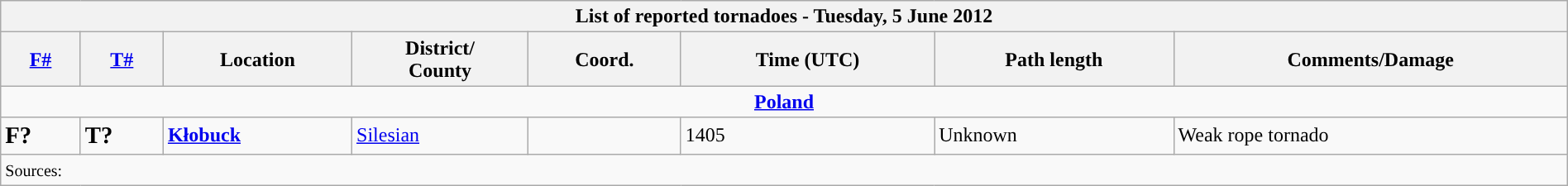<table class="wikitable collapsible" width="100%">
<tr>
<th colspan="8">List of reported tornadoes - Tuesday, 5 June 2012</th>
</tr>
<tr>
<th><a href='#'>F#</a></th>
<th><a href='#'>T#</a></th>
<th>Location</th>
<th>District/<br>County</th>
<th>Coord.</th>
<th>Time (UTC)</th>
<th>Path length</th>
<th>Comments/Damage</th>
</tr>
<tr>
<td colspan="8" align=center><strong><a href='#'>Poland</a></strong></td>
</tr>
<tr>
<td><big><strong>F?</strong></big></td>
<td><big><strong>T?</strong></big></td>
<td><strong><a href='#'>Kłobuck</a></strong></td>
<td><a href='#'>Silesian</a></td>
<td></td>
<td>1405</td>
<td>Unknown</td>
<td>Weak rope tornado</td>
</tr>
<tr>
<td colspan="8"><small>Sources:  </small></td>
</tr>
</table>
